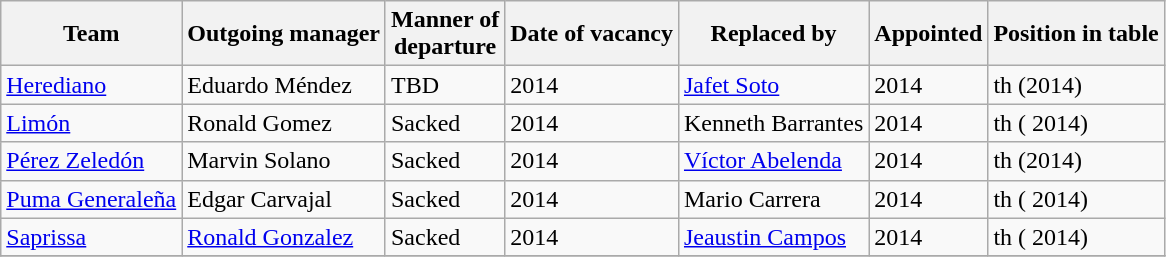<table class="wikitable">
<tr>
<th>Team</th>
<th>Outgoing manager</th>
<th>Manner of <br> departure</th>
<th>Date of vacancy</th>
<th>Replaced by</th>
<th>Appointed</th>
<th>Position in table</th>
</tr>
<tr>
<td><a href='#'>Herediano</a></td>
<td> Eduardo Méndez</td>
<td>TBD</td>
<td>2014</td>
<td> <a href='#'>Jafet Soto</a></td>
<td>2014</td>
<td>th (2014)</td>
</tr>
<tr>
<td><a href='#'>Limón</a></td>
<td> Ronald Gomez</td>
<td>Sacked</td>
<td>2014</td>
<td>  Kenneth Barrantes</td>
<td>2014</td>
<td>th ( 2014)</td>
</tr>
<tr>
<td><a href='#'>Pérez Zeledón</a></td>
<td> Marvin Solano</td>
<td>Sacked</td>
<td>2014</td>
<td> <a href='#'>Víctor Abelenda</a></td>
<td>2014</td>
<td>th (2014)</td>
</tr>
<tr>
<td><a href='#'>Puma Generaleña</a></td>
<td> Edgar Carvajal</td>
<td>Sacked</td>
<td>2014</td>
<td> Mario Carrera</td>
<td>2014</td>
<td>th ( 2014)</td>
</tr>
<tr>
<td><a href='#'>Saprissa</a></td>
<td> <a href='#'>Ronald Gonzalez</a></td>
<td>Sacked</td>
<td>2014</td>
<td> <a href='#'>Jeaustin Campos</a></td>
<td>2014</td>
<td>th ( 2014)</td>
</tr>
<tr>
</tr>
</table>
